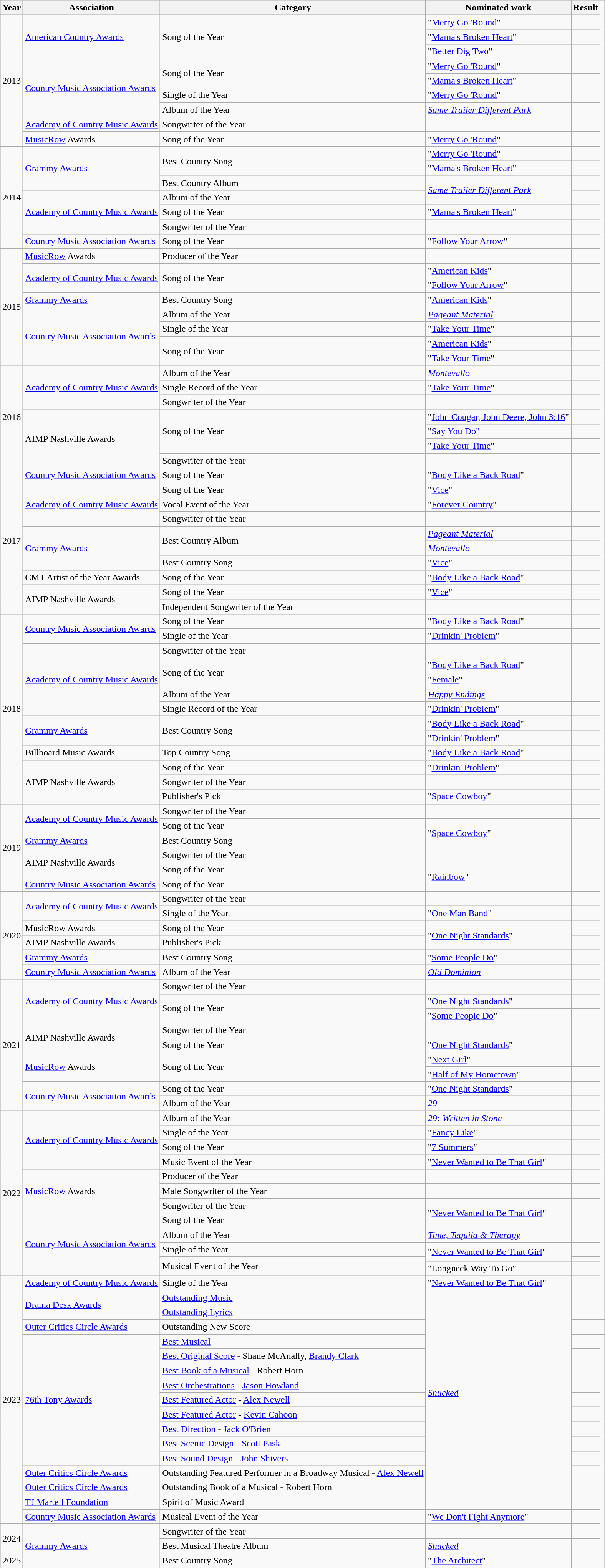<table class="wikitable">
<tr>
<th>Year</th>
<th>Association</th>
<th>Category</th>
<th>Nominated work</th>
<th>Result</th>
</tr>
<tr>
<td rowspan="9">2013</td>
<td rowspan="3"><a href='#'>American Country Awards</a></td>
<td rowspan="3">Song of the Year</td>
<td>"<a href='#'>Merry Go 'Round</a>"</td>
<td></td>
</tr>
<tr>
<td>"<a href='#'>Mama's Broken Heart</a>"</td>
<td></td>
</tr>
<tr>
<td>"<a href='#'>Better Dig Two</a>"</td>
<td></td>
</tr>
<tr>
<td rowspan="4"><a href='#'>Country Music Association Awards</a></td>
<td rowspan="2">Song of the Year</td>
<td>"<a href='#'>Merry Go 'Round</a>"</td>
<td></td>
</tr>
<tr>
<td>"<a href='#'>Mama's Broken Heart</a>"</td>
<td></td>
</tr>
<tr>
<td>Single of the Year</td>
<td>"<a href='#'>Merry Go 'Round</a>"</td>
<td></td>
</tr>
<tr>
<td>Album of the Year</td>
<td><em><a href='#'>Same Trailer Different Park</a></em></td>
<td></td>
</tr>
<tr>
<td><a href='#'>Academy of Country Music Awards</a></td>
<td>Songwriter of the Year</td>
<td></td>
<td></td>
</tr>
<tr>
<td><a href='#'>MusicRow</a> Awards</td>
<td>Song of the Year</td>
<td>"<a href='#'>Merry Go 'Round</a>"</td>
<td></td>
</tr>
<tr>
<td rowspan="7">2014</td>
<td rowspan="3"><a href='#'>Grammy Awards</a></td>
<td rowspan="2">Best Country Song</td>
<td>"<a href='#'>Merry Go 'Round</a>"</td>
<td></td>
</tr>
<tr>
<td>"<a href='#'>Mama's Broken Heart</a>"</td>
<td></td>
</tr>
<tr>
<td>Best Country Album</td>
<td rowspan="2"><em><a href='#'>Same Trailer Different Park</a></em></td>
<td></td>
</tr>
<tr>
<td rowspan="3"><a href='#'>Academy of Country Music Awards</a></td>
<td>Album of the Year</td>
<td></td>
</tr>
<tr>
<td>Song of the Year</td>
<td>"<a href='#'>Mama's Broken Heart</a>"</td>
<td></td>
</tr>
<tr>
<td>Songwriter of the Year</td>
<td></td>
<td></td>
</tr>
<tr>
<td><a href='#'>Country Music Association Awards</a></td>
<td>Song of the Year</td>
<td>"<a href='#'>Follow Your Arrow</a>"</td>
<td></td>
</tr>
<tr>
<td rowspan="8">2015</td>
<td><a href='#'>MusicRow</a> Awards</td>
<td>Producer of the Year</td>
<td></td>
<td></td>
</tr>
<tr>
<td rowspan="2"><a href='#'>Academy of Country Music Awards</a></td>
<td rowspan="2">Song of the Year</td>
<td>"<a href='#'>American Kids</a>"</td>
<td></td>
</tr>
<tr>
<td>"<a href='#'>Follow Your Arrow</a>"</td>
<td></td>
</tr>
<tr>
<td><a href='#'>Grammy Awards</a></td>
<td>Best Country Song</td>
<td>"<a href='#'>American Kids</a>"</td>
<td></td>
</tr>
<tr>
<td rowspan="4"><a href='#'>Country Music Association Awards</a></td>
<td>Album of the Year</td>
<td><em><a href='#'>Pageant Material</a></em></td>
<td></td>
</tr>
<tr>
<td>Single of the Year</td>
<td>"<a href='#'>Take Your Time</a>"</td>
<td></td>
</tr>
<tr>
<td rowspan="2">Song of the Year</td>
<td>"<a href='#'>American Kids</a>"</td>
<td></td>
</tr>
<tr>
<td>"<a href='#'>Take Your Time</a>"</td>
<td></td>
</tr>
<tr>
<td rowspan="7">2016</td>
<td rowspan="3"><a href='#'>Academy of Country Music Awards</a></td>
<td>Album of the Year</td>
<td><em><a href='#'>Montevallo</a></em></td>
<td></td>
</tr>
<tr>
<td>Single Record of the Year</td>
<td>"<a href='#'>Take Your Time</a>"</td>
<td></td>
</tr>
<tr>
<td>Songwriter of the Year</td>
<td></td>
<td></td>
</tr>
<tr>
<td rowspan="4">AIMP Nashville Awards</td>
<td rowspan="3">Song of the Year</td>
<td>"<a href='#'>John Cougar, John Deere, John 3:16</a>"</td>
<td></td>
</tr>
<tr>
<td>"<a href='#'>Say You Do"</a></td>
<td></td>
</tr>
<tr>
<td>"<a href='#'>Take Your Time</a>"</td>
<td></td>
</tr>
<tr>
<td>Songwriter of the Year</td>
<td></td>
<td></td>
</tr>
<tr>
<td rowspan="10">2017</td>
<td><a href='#'>Country Music Association Awards</a></td>
<td>Song of the Year</td>
<td>"<a href='#'>Body Like a Back Road</a>"</td>
<td></td>
</tr>
<tr>
<td rowspan="3"><a href='#'>Academy of Country Music Awards</a></td>
<td>Song of the Year</td>
<td>"<a href='#'>Vice</a>"</td>
<td></td>
</tr>
<tr>
<td>Vocal Event of the Year</td>
<td>"<a href='#'>Forever Country</a>"</td>
<td></td>
</tr>
<tr>
<td>Songwriter of the Year</td>
<td></td>
<td></td>
</tr>
<tr>
<td rowspan="3"><a href='#'>Grammy Awards</a></td>
<td rowspan="2">Best Country Album</td>
<td><em><a href='#'>Pageant Material</a></em></td>
<td></td>
</tr>
<tr>
<td><em><a href='#'>Montevallo</a></em></td>
<td></td>
</tr>
<tr>
<td>Best Country Song</td>
<td>"<a href='#'>Vice</a>"</td>
<td></td>
</tr>
<tr>
<td>CMT Artist of the Year Awards</td>
<td>Song of the Year</td>
<td>"<a href='#'>Body Like a Back Road</a>"</td>
<td></td>
</tr>
<tr>
<td rowspan="2">AIMP Nashville Awards</td>
<td>Song of the Year</td>
<td>"<a href='#'>Vice</a>"</td>
<td></td>
</tr>
<tr>
<td>Independent Songwriter of the Year</td>
<td></td>
<td></td>
</tr>
<tr>
<td rowspan="13">2018</td>
<td rowspan="2"><a href='#'>Country Music Association Awards</a></td>
<td>Song of the Year</td>
<td>"<a href='#'>Body Like a Back Road</a>"</td>
<td></td>
</tr>
<tr>
<td>Single of the Year</td>
<td>"<a href='#'>Drinkin' Problem</a>"</td>
<td></td>
</tr>
<tr>
<td rowspan="5"><a href='#'>Academy of Country Music Awards</a></td>
<td>Songwriter of the Year</td>
<td></td>
<td></td>
</tr>
<tr>
<td rowspan="2">Song of the Year</td>
<td>"<a href='#'>Body Like a Back Road</a>"</td>
<td></td>
</tr>
<tr>
<td>"<a href='#'>Female</a>"</td>
<td></td>
</tr>
<tr>
<td>Album of the Year</td>
<td><em><a href='#'>Happy Endings</a></em></td>
<td></td>
</tr>
<tr>
<td>Single Record of the Year</td>
<td>"<a href='#'>Drinkin' Problem</a>"</td>
<td></td>
</tr>
<tr>
<td rowspan="2"><a href='#'>Grammy Awards</a></td>
<td rowspan="2">Best Country Song</td>
<td>"<a href='#'>Body Like a Back Road</a>"</td>
<td></td>
</tr>
<tr>
<td>"<a href='#'>Drinkin' Problem</a>"</td>
<td></td>
</tr>
<tr>
<td>Billboard Music Awards</td>
<td>Top Country Song</td>
<td>"<a href='#'>Body Like a Back Road</a>"</td>
<td></td>
</tr>
<tr>
<td rowspan="3">AIMP Nashville Awards</td>
<td>Song of the Year</td>
<td>"<a href='#'>Drinkin' Problem</a>"</td>
<td></td>
</tr>
<tr>
<td>Songwriter of the Year</td>
<td></td>
<td></td>
</tr>
<tr>
<td>Publisher's Pick</td>
<td>"<a href='#'>Space Cowboy</a>"</td>
<td></td>
</tr>
<tr>
<td rowspan="6">2019</td>
<td rowspan="2"><a href='#'>Academy of Country Music Awards</a></td>
<td>Songwriter of the Year</td>
<td></td>
<td></td>
</tr>
<tr>
<td>Song of the Year</td>
<td rowspan="2">"<a href='#'>Space Cowboy</a>"</td>
<td></td>
</tr>
<tr>
<td><a href='#'>Grammy Awards</a></td>
<td>Best Country Song</td>
<td></td>
</tr>
<tr>
<td rowspan="2">AIMP Nashville Awards</td>
<td>Songwriter of the Year</td>
<td></td>
<td></td>
</tr>
<tr>
<td>Song of the Year</td>
<td rowspan="2">"<a href='#'>Rainbow</a>"</td>
<td></td>
</tr>
<tr>
<td><a href='#'>Country Music Association Awards</a></td>
<td>Song of the Year</td>
<td></td>
</tr>
<tr>
<td rowspan="6">2020</td>
<td rowspan="2"><a href='#'>Academy of Country Music Awards</a></td>
<td>Songwriter of the Year</td>
<td></td>
<td></td>
</tr>
<tr>
<td>Single of the Year</td>
<td>"<a href='#'>One Man Band</a>"</td>
<td></td>
</tr>
<tr>
<td>MusicRow Awards</td>
<td>Song of the Year</td>
<td rowspan="2">"<a href='#'>One Night Standards</a>"</td>
<td></td>
</tr>
<tr>
<td>AIMP Nashville Awards</td>
<td>Publisher's Pick</td>
<td></td>
</tr>
<tr>
<td><a href='#'>Grammy Awards</a></td>
<td>Best Country Song</td>
<td>"<a href='#'>Some People Do</a>"</td>
<td></td>
</tr>
<tr>
<td><a href='#'>Country Music Association Awards</a></td>
<td>Album of the Year</td>
<td><em><a href='#'>Old Dominion</a></em></td>
<td></td>
</tr>
<tr>
<td rowspan="9">2021</td>
<td rowspan="3"><a href='#'>Academy of Country Music Awards</a></td>
<td>Songwriter of the Year</td>
<td></td>
<td></td>
</tr>
<tr>
<td rowspan="2">Song of the Year</td>
<td>"<a href='#'>One Night Standards</a>"</td>
<td></td>
</tr>
<tr>
<td>"<a href='#'>Some People Do</a>"</td>
<td></td>
</tr>
<tr>
<td rowspan="2">AIMP Nashville Awards</td>
<td>Songwriter of the Year</td>
<td></td>
<td></td>
</tr>
<tr>
<td>Song of the Year</td>
<td>"<a href='#'>One Night Standards</a>"</td>
<td></td>
</tr>
<tr>
<td rowspan="2"><a href='#'>MusicRow</a> Awards</td>
<td rowspan="2">Song of the Year</td>
<td>"<a href='#'>Next Girl</a>"</td>
<td></td>
</tr>
<tr>
<td>"<a href='#'>Half of My Hometown</a>"</td>
<td></td>
</tr>
<tr>
<td rowspan="2"><a href='#'>Country Music Association Awards</a></td>
<td>Song of the Year</td>
<td>"<a href='#'>One Night Standards</a>"</td>
<td></td>
</tr>
<tr>
<td>Album of the Year</td>
<td><em><a href='#'>29</a></em></td>
<td></td>
</tr>
<tr>
<td rowspan="12">2022</td>
<td rowspan="4"><a href='#'>Academy of Country Music Awards</a></td>
<td>Album of the Year</td>
<td><em><a href='#'>29: Written in Stone</a></em></td>
<td></td>
</tr>
<tr>
<td>Single of the Year</td>
<td>"<a href='#'>Fancy Like</a>"</td>
<td></td>
</tr>
<tr>
<td>Song of the Year</td>
<td>"<a href='#'>7 Summers</a>"</td>
<td></td>
</tr>
<tr>
<td>Music Event of the Year</td>
<td>"<a href='#'>Never Wanted to Be That Girl</a>"</td>
<td></td>
</tr>
<tr>
<td rowspan="3"><a href='#'>MusicRow</a> Awards</td>
<td>Producer of the Year</td>
<td></td>
<td></td>
</tr>
<tr>
<td>Male Songwriter of the Year</td>
<td></td>
<td></td>
</tr>
<tr>
<td>Songwriter of the Year</td>
<td rowspan="2">"<a href='#'>Never Wanted to Be That Girl</a>"</td>
<td></td>
</tr>
<tr>
<td rowspan="5"><a href='#'>Country Music Association Awards</a></td>
<td>Song of the Year</td>
<td></td>
</tr>
<tr>
<td>Album of the Year</td>
<td><em><a href='#'>Time, Tequila & Therapy</a></em></td>
<td></td>
</tr>
<tr>
<td>Single of the Year</td>
<td rowspan="2">"<a href='#'>Never Wanted to Be That Girl</a>"</td>
<td></td>
</tr>
<tr>
<td rowspan="2">Musical Event of the Year</td>
<td></td>
</tr>
<tr>
<td>"Longneck Way To Go"</td>
<td></td>
</tr>
<tr>
<td rowspan=17>2023</td>
<td><a href='#'>Academy of Country Music Awards</a></td>
<td>Single of the Year</td>
<td>"<a href='#'>Never Wanted to Be That Girl</a>"</td>
<td></td>
</tr>
<tr>
<td rowspan=2><a href='#'>Drama Desk Awards</a></td>
<td><a href='#'>Outstanding Music</a></td>
<td rowspan=14><em><a href='#'>Shucked</a></em></td>
<td></td>
<td rowspan=2></td>
</tr>
<tr>
<td><a href='#'>Outstanding Lyrics</a></td>
<td></td>
</tr>
<tr>
<td><a href='#'>Outer Critics Circle Awards</a></td>
<td>Outstanding New Score</td>
<td></td>
<td></td>
</tr>
<tr>
<td rowspan="9"><a href='#'>76th Tony Awards</a></td>
<td><a href='#'>Best Musical</a></td>
<td></td>
</tr>
<tr>
<td><a href='#'>Best Original Score</a> - Shane McAnally, <a href='#'>Brandy Clark</a></td>
<td></td>
</tr>
<tr>
<td><a href='#'>Best Book of a Musical</a> - Robert Horn</td>
<td></td>
</tr>
<tr>
<td><a href='#'>Best Orchestrations</a> - <a href='#'>Jason Howland</a></td>
<td></td>
</tr>
<tr>
<td><a href='#'>Best Featured Actor</a> - <a href='#'>Alex Newell</a></td>
<td></td>
</tr>
<tr>
<td><a href='#'>Best Featured Actor</a> - <a href='#'>Kevin Cahoon</a></td>
<td></td>
</tr>
<tr>
<td><a href='#'>Best Direction</a> - <a href='#'>Jack O'Brien</a></td>
<td></td>
</tr>
<tr>
<td><a href='#'>Best Scenic Design</a> - <a href='#'>Scott Pask</a></td>
<td></td>
</tr>
<tr>
<td><a href='#'>Best Sound Design</a> - <a href='#'>John Shivers</a></td>
<td></td>
</tr>
<tr>
<td><a href='#'>Outer Critics Circle Awards</a></td>
<td>Outstanding Featured Performer in a Broadway Musical - <a href='#'>Alex Newell</a></td>
<td></td>
</tr>
<tr>
<td><a href='#'>Outer Critics Circle Awards</a></td>
<td>Outstanding Book of a Musical - Robert Horn</td>
<td></td>
</tr>
<tr>
<td><a href='#'>TJ Martell Foundation</a></td>
<td>Spirit of Music Award</td>
<td></td>
<td></td>
</tr>
<tr>
<td><a href='#'>Country Music Association Awards</a></td>
<td>Musical Event of the Year</td>
<td>"<a href='#'>We Don't Fight Anymore</a>"</td>
<td></td>
</tr>
<tr>
<td rowspan=2>2024</td>
<td rowspan="3"><a href='#'>Grammy Awards</a></td>
<td>Songwriter of the Year</td>
<td></td>
<td></td>
</tr>
<tr>
<td>Best Musical Theatre Album</td>
<td><em><a href='#'>Shucked</a></em></td>
<td></td>
</tr>
<tr>
<td>2025</td>
<td>Best Country Song</td>
<td>"<a href='#'>The Architect</a>"</td>
<td></td>
</tr>
<tr>
</tr>
</table>
